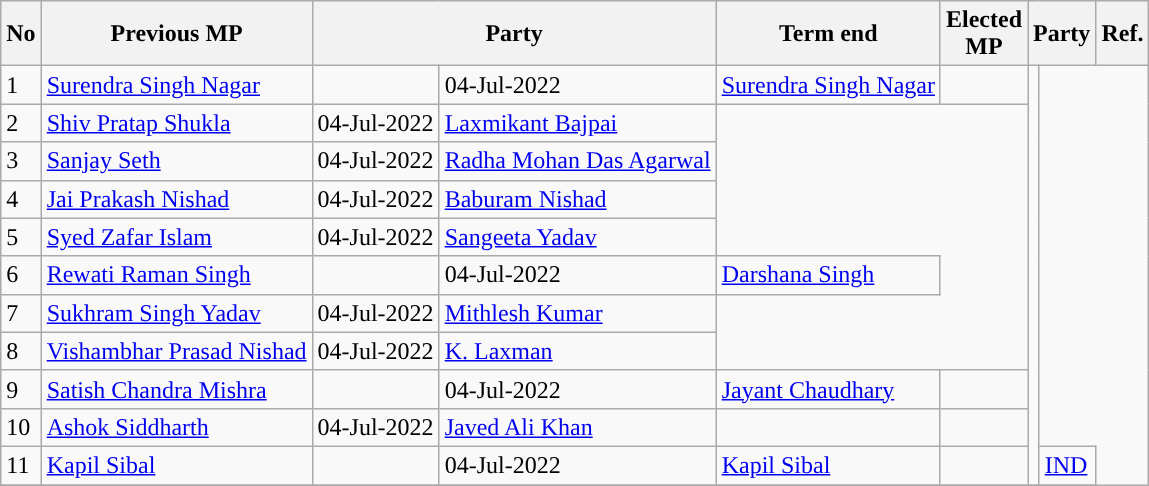<table class="wikitable sortable">
<tr>
<th>No</th>
<th>Previous MP</th>
<th colspan="2">Party</th>
<th>Term end</th>
<th>Elected MP</th>
<th colspan="2">Party</th>
<th>Ref.</th>
</tr>
<tr>
<td>1</td>
<td><a href='#'>Surendra Singh Nagar</a></td>
<td></td>
<td>04-Jul-2022</td>
<td><a href='#'>Surendra Singh Nagar</a></td>
<td></td>
<td rowspan="11"></td>
</tr>
<tr>
<td>2</td>
<td><a href='#'>Shiv Pratap Shukla</a></td>
<td>04-Jul-2022</td>
<td><a href='#'>Laxmikant Bajpai</a></td>
</tr>
<tr>
<td>3</td>
<td><a href='#'>Sanjay Seth</a></td>
<td>04-Jul-2022</td>
<td><a href='#'>Radha Mohan Das Agarwal</a></td>
</tr>
<tr>
<td>4</td>
<td><a href='#'>Jai Prakash Nishad</a></td>
<td>04-Jul-2022</td>
<td><a href='#'>Baburam Nishad</a></td>
</tr>
<tr>
<td>5</td>
<td><a href='#'>Syed Zafar Islam</a></td>
<td>04-Jul-2022</td>
<td><a href='#'>Sangeeta Yadav</a></td>
</tr>
<tr>
<td>6</td>
<td><a href='#'>Rewati Raman Singh</a></td>
<td></td>
<td>04-Jul-2022</td>
<td><a href='#'>Darshana Singh</a></td>
</tr>
<tr>
<td>7</td>
<td><a href='#'>Sukhram Singh Yadav</a></td>
<td>04-Jul-2022</td>
<td><a href='#'>Mithlesh Kumar</a></td>
</tr>
<tr>
<td>8</td>
<td><a href='#'>Vishambhar Prasad Nishad</a></td>
<td>04-Jul-2022</td>
<td><a href='#'>K. Laxman</a></td>
</tr>
<tr>
<td>9</td>
<td><a href='#'>Satish Chandra Mishra</a></td>
<td></td>
<td>04-Jul-2022</td>
<td><a href='#'>Jayant Chaudhary</a></td>
<td></td>
</tr>
<tr>
<td>10</td>
<td><a href='#'>Ashok Siddharth</a></td>
<td>04-Jul-2022</td>
<td><a href='#'>Javed Ali Khan</a></td>
<td></td>
</tr>
<tr>
<td>11</td>
<td><a href='#'>Kapil Sibal</a></td>
<td></td>
<td>04-Jul-2022</td>
<td><a href='#'>Kapil Sibal</a></td>
<td width="1px"></td>
<td><a href='#'>IND</a></td>
</tr>
<tr>
</tr>
</table>
